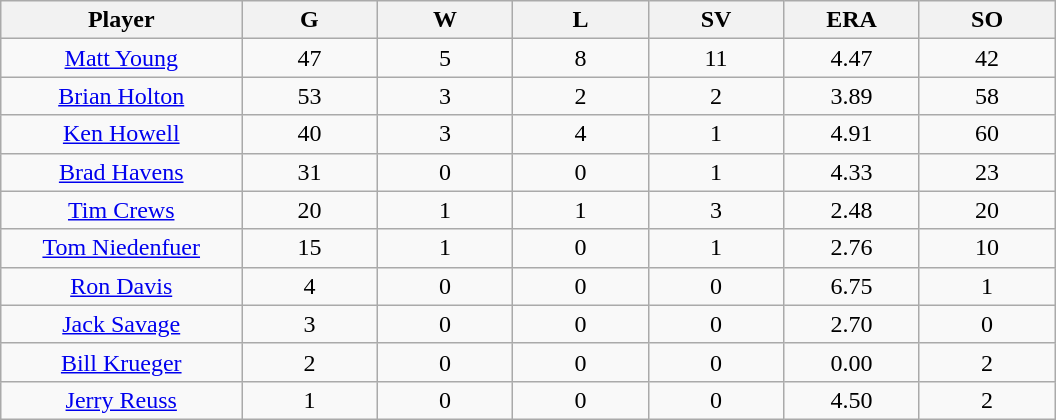<table class="wikitable sortable">
<tr>
<th bgcolor="#DDDDFF" width="16%">Player</th>
<th bgcolor="#DDDDFF" width="9%">G</th>
<th bgcolor="#DDDDFF" width="9%">W</th>
<th bgcolor="#DDDDFF" width="9%">L</th>
<th bgcolor="#DDDDFF" width="9%">SV</th>
<th bgcolor="#DDDDFF" width="9%">ERA</th>
<th bgcolor="#DDDDFF" width="9%">SO</th>
</tr>
<tr align=center>
<td><a href='#'>Matt Young</a></td>
<td>47</td>
<td>5</td>
<td>8</td>
<td>11</td>
<td>4.47</td>
<td>42</td>
</tr>
<tr align=center>
<td><a href='#'>Brian Holton</a></td>
<td>53</td>
<td>3</td>
<td>2</td>
<td>2</td>
<td>3.89</td>
<td>58</td>
</tr>
<tr align=center>
<td><a href='#'>Ken Howell</a></td>
<td>40</td>
<td>3</td>
<td>4</td>
<td>1</td>
<td>4.91</td>
<td>60</td>
</tr>
<tr align=center>
<td><a href='#'>Brad Havens</a></td>
<td>31</td>
<td>0</td>
<td>0</td>
<td>1</td>
<td>4.33</td>
<td>23</td>
</tr>
<tr align=center>
<td><a href='#'>Tim Crews</a></td>
<td>20</td>
<td>1</td>
<td>1</td>
<td>3</td>
<td>2.48</td>
<td>20</td>
</tr>
<tr align=center>
<td><a href='#'>Tom Niedenfuer</a></td>
<td>15</td>
<td>1</td>
<td>0</td>
<td>1</td>
<td>2.76</td>
<td>10</td>
</tr>
<tr align=center>
<td><a href='#'>Ron Davis</a></td>
<td>4</td>
<td>0</td>
<td>0</td>
<td>0</td>
<td>6.75</td>
<td>1</td>
</tr>
<tr align=center>
<td><a href='#'>Jack Savage</a></td>
<td>3</td>
<td>0</td>
<td>0</td>
<td>0</td>
<td>2.70</td>
<td>0</td>
</tr>
<tr align=center>
<td><a href='#'>Bill Krueger</a></td>
<td>2</td>
<td>0</td>
<td>0</td>
<td>0</td>
<td>0.00</td>
<td>2</td>
</tr>
<tr align=center>
<td><a href='#'>Jerry Reuss</a></td>
<td>1</td>
<td>0</td>
<td>0</td>
<td>0</td>
<td>4.50</td>
<td>2</td>
</tr>
</table>
